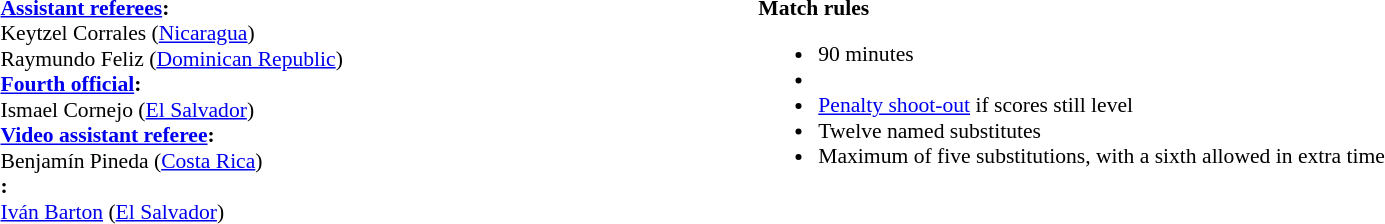<table width=100% style="font-size:90%">
<tr>
<td><br><strong><a href='#'>Assistant referees</a>:</strong>
<br>Keytzel Corrales (<a href='#'>Nicaragua</a>)
<br>Raymundo Feliz (<a href='#'>Dominican Republic</a>)
<br><strong><a href='#'>Fourth official</a>:</strong>
<br>Ismael Cornejo (<a href='#'>El Salvador</a>)
<br><strong><a href='#'>Video assistant referee</a>:</strong>
<br>Benjamín Pineda (<a href='#'>Costa Rica</a>)
<br><strong>:</strong>
<br><a href='#'>Iván Barton</a> (<a href='#'>El Salvador</a>)</td>
<td style="width:60%; vertical-align:top;"><br><strong>Match rules</strong><ul><li>90 minutes</li><li></li><li><a href='#'>Penalty shoot-out</a> if scores still level</li><li>Twelve named substitutes</li><li>Maximum of five substitutions, with a sixth allowed in extra time</li></ul></td>
</tr>
</table>
